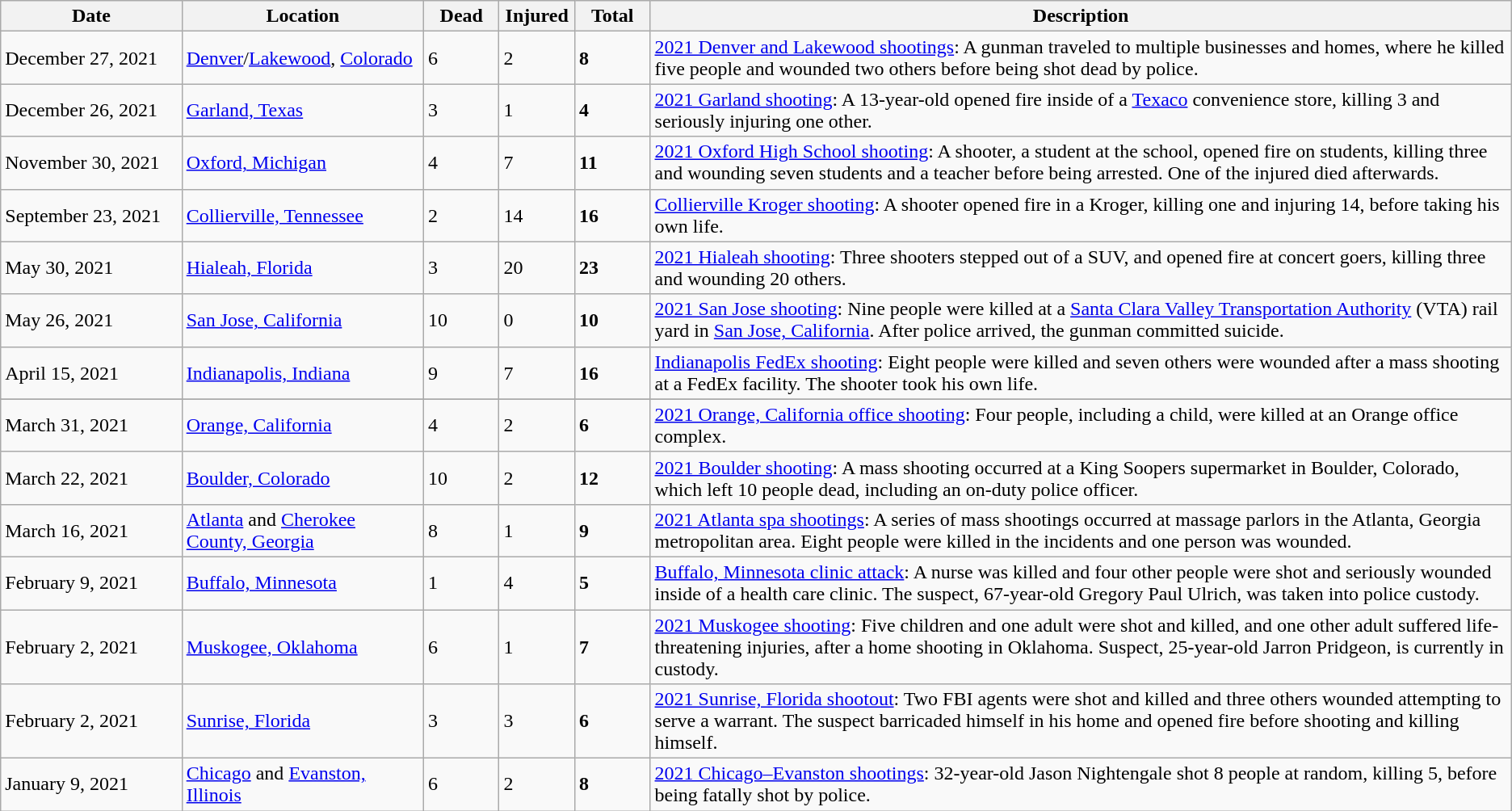<table class="wikitable sortable mw-datatable">
<tr>
<th width=12%>Date</th>
<th width=16%>Location</th>
<th width=5%>Dead</th>
<th width=5%>Injured</th>
<th width=5%>Total</th>
<th width=60%>Description</th>
</tr>
<tr>
<td>December 27, 2021</td>
<td><a href='#'>Denver</a>/<a href='#'>Lakewood</a>, <a href='#'>Colorado</a></td>
<td>6</td>
<td>2</td>
<td><strong>8</strong></td>
<td><a href='#'>2021 Denver and Lakewood shootings</a>: A gunman traveled to multiple businesses and homes, where he killed five people and wounded two others before being shot dead by police.</td>
</tr>
<tr>
<td>December 26, 2021</td>
<td><a href='#'>Garland, Texas</a></td>
<td>3</td>
<td>1</td>
<td><strong>4</strong></td>
<td><a href='#'>2021 Garland shooting</a>: A 13-year-old opened fire inside of a <a href='#'>Texaco</a> convenience store, killing 3 and seriously injuring one other.</td>
</tr>
<tr>
<td>November 30, 2021</td>
<td><a href='#'>Oxford, Michigan</a></td>
<td>4</td>
<td>7</td>
<td><strong>11</strong></td>
<td><a href='#'>2021 Oxford High School shooting</a>: A shooter, a student at the school, opened fire on students, killing three and wounding seven students and a teacher before being arrested. One of the injured died afterwards.</td>
</tr>
<tr>
<td>September 23, 2021</td>
<td><a href='#'>Collierville, Tennessee</a></td>
<td>2</td>
<td>14</td>
<td><strong>16</strong></td>
<td><a href='#'>Collierville Kroger shooting</a>: A shooter opened fire in a Kroger, killing one and injuring 14, before taking his own life.</td>
</tr>
<tr>
<td>May 30, 2021</td>
<td><a href='#'>Hialeah, Florida</a></td>
<td>3</td>
<td>20</td>
<td><strong>23</strong></td>
<td><a href='#'>2021 Hialeah shooting</a>: Three shooters stepped out of a SUV, and opened fire at concert goers, killing three and wounding 20 others.</td>
</tr>
<tr>
<td>May 26, 2021</td>
<td><a href='#'>San Jose, California</a></td>
<td>10</td>
<td>0</td>
<td><strong>10</strong></td>
<td><a href='#'>2021 San Jose shooting</a>: Nine people were killed at a <a href='#'>Santa Clara Valley Transportation Authority</a> (VTA) rail yard in <a href='#'>San Jose, California</a>. After police arrived, the gunman committed suicide.</td>
</tr>
<tr>
<td>April 15, 2021</td>
<td><a href='#'>Indianapolis, Indiana</a></td>
<td>9</td>
<td>7</td>
<td><strong>16</strong></td>
<td><a href='#'>Indianapolis FedEx shooting</a>: Eight people were killed and seven others were wounded after a mass shooting at a FedEx facility. The shooter took his own life.</td>
</tr>
<tr>
</tr>
<tr>
<td>March 31, 2021</td>
<td><a href='#'>Orange, California</a></td>
<td>4</td>
<td>2</td>
<td><strong>6</strong></td>
<td><a href='#'>2021 Orange, California office shooting</a>: Four people, including a child, were killed at an Orange office complex.</td>
</tr>
<tr>
<td>March 22, 2021</td>
<td><a href='#'>Boulder, Colorado</a></td>
<td>10</td>
<td>2</td>
<td><strong>12</strong></td>
<td><a href='#'>2021 Boulder shooting</a>: A mass shooting occurred at a King Soopers supermarket in Boulder, Colorado, which left 10 people dead, including an on-duty police officer.</td>
</tr>
<tr>
<td>March 16, 2021</td>
<td><a href='#'>Atlanta</a> and <a href='#'>Cherokee County, Georgia</a></td>
<td>8</td>
<td>1</td>
<td><strong>9</strong></td>
<td><a href='#'>2021 Atlanta spa shootings</a>: A series of mass shootings occurred at massage parlors in the Atlanta, Georgia metropolitan area. Eight people were killed in the incidents and one person was wounded.</td>
</tr>
<tr>
<td>February 9, 2021</td>
<td><a href='#'>Buffalo, Minnesota</a></td>
<td>1</td>
<td>4</td>
<td><strong>5</strong></td>
<td><a href='#'>Buffalo, Minnesota clinic attack</a>: A nurse was killed and four other people were shot and seriously wounded inside of a health care clinic. The suspect, 67-year-old Gregory Paul Ulrich, was taken into police custody.</td>
</tr>
<tr>
<td>February 2, 2021</td>
<td><a href='#'>Muskogee, Oklahoma</a></td>
<td>6</td>
<td>1</td>
<td><strong>7</strong></td>
<td><a href='#'>2021 Muskogee shooting</a>: Five children and one adult were shot and killed, and one other adult suffered life-threatening injuries, after a home shooting in Oklahoma. Suspect, 25-year-old Jarron Pridgeon, is currently in custody.</td>
</tr>
<tr>
<td>February 2, 2021</td>
<td><a href='#'>Sunrise, Florida</a></td>
<td>3</td>
<td>3</td>
<td><strong>6</strong></td>
<td><a href='#'>2021 Sunrise, Florida shootout</a>: Two FBI agents were shot and killed and three others wounded attempting to serve a warrant. The suspect barricaded himself in his home and opened fire before shooting and killing himself.</td>
</tr>
<tr>
<td>January 9, 2021</td>
<td><a href='#'>Chicago</a> and <a href='#'>Evanston, Illinois</a></td>
<td>6</td>
<td>2</td>
<td><strong>8</strong></td>
<td><a href='#'>2021 Chicago–Evanston shootings</a>: 32-year-old Jason Nightengale shot 8 people at random, killing 5, before being fatally shot by police.</td>
</tr>
</table>
